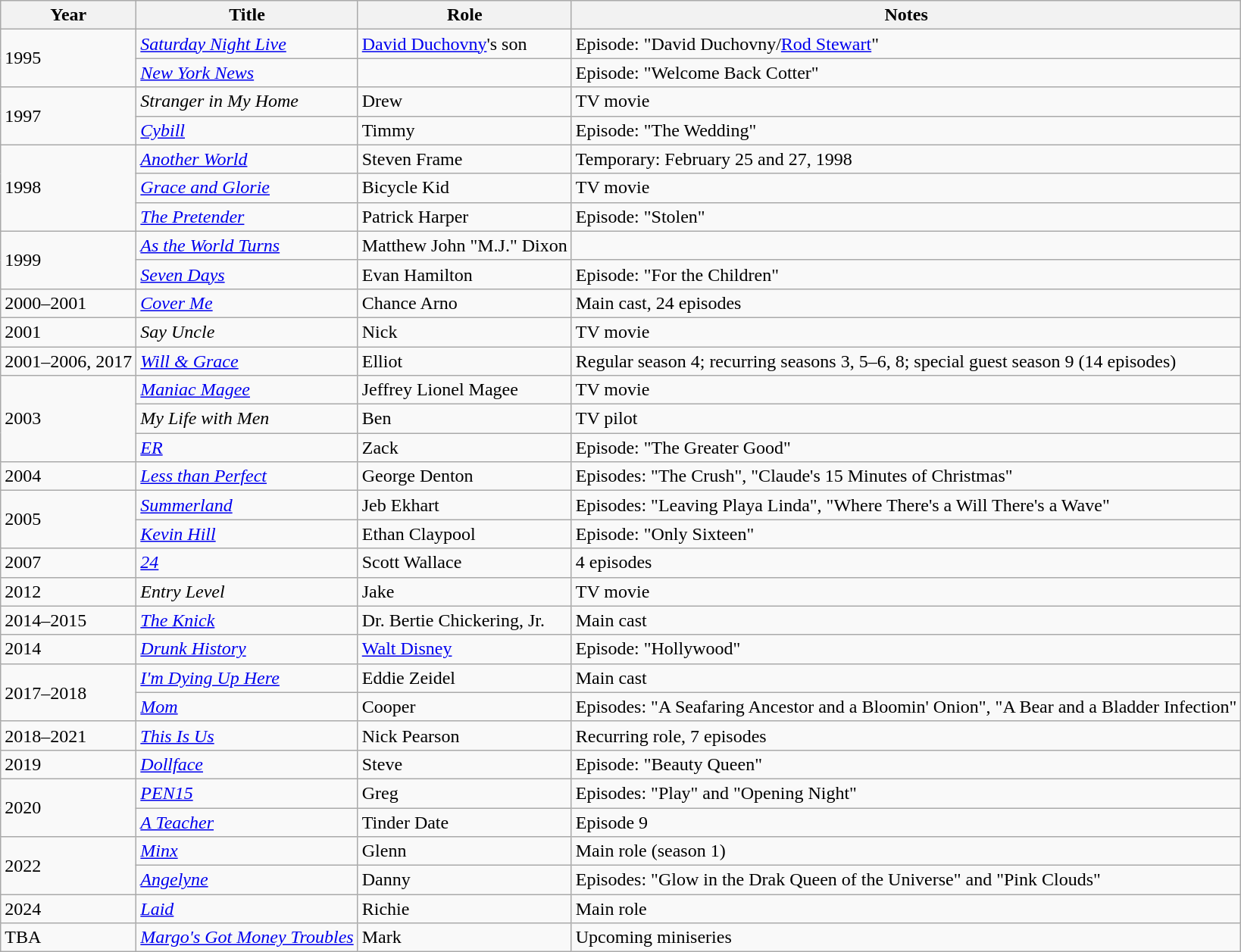<table class="wikitable sortable">
<tr>
<th>Year</th>
<th>Title</th>
<th>Role</th>
<th class="unsortable">Notes</th>
</tr>
<tr>
<td rowspan="2">1995</td>
<td><em><a href='#'>Saturday Night Live</a></em></td>
<td><a href='#'>David Duchovny</a>'s son</td>
<td>Episode: "David Duchovny/<a href='#'>Rod Stewart</a>"</td>
</tr>
<tr>
<td><em><a href='#'>New York News</a></em></td>
<td></td>
<td>Episode: "Welcome Back Cotter"</td>
</tr>
<tr>
<td rowspan="2">1997</td>
<td><em>Stranger in My Home</em></td>
<td>Drew</td>
<td>TV movie</td>
</tr>
<tr>
<td><em><a href='#'>Cybill</a></em></td>
<td>Timmy</td>
<td>Episode: "The Wedding"</td>
</tr>
<tr>
<td rowspan="3">1998</td>
<td><em><a href='#'>Another World</a></em></td>
<td>Steven Frame</td>
<td>Temporary:  February 25 and 27, 1998</td>
</tr>
<tr>
<td><em><a href='#'>Grace and Glorie</a></em></td>
<td>Bicycle Kid</td>
<td>TV movie</td>
</tr>
<tr>
<td><em><a href='#'>The Pretender</a></em></td>
<td>Patrick Harper</td>
<td>Episode: "Stolen"</td>
</tr>
<tr>
<td rowspan="2">1999</td>
<td><em><a href='#'>As the World Turns</a></em></td>
<td>Matthew John "M.J." Dixon</td>
<td></td>
</tr>
<tr>
<td><em><a href='#'>Seven Days</a></em></td>
<td>Evan Hamilton</td>
<td>Episode: "For the Children"</td>
</tr>
<tr>
<td>2000–2001</td>
<td><em><a href='#'>Cover Me</a></em></td>
<td>Chance Arno</td>
<td>Main cast, 24 episodes</td>
</tr>
<tr>
<td>2001</td>
<td><em>Say Uncle</em></td>
<td>Nick</td>
<td>TV movie</td>
</tr>
<tr>
<td>2001–2006, 2017</td>
<td><em><a href='#'>Will & Grace</a></em></td>
<td>Elliot</td>
<td>Regular season 4; recurring seasons 3, 5–6, 8; special guest season 9 (14 episodes)</td>
</tr>
<tr>
<td rowspan="3">2003</td>
<td><em><a href='#'>Maniac Magee</a></em></td>
<td>Jeffrey Lionel Magee</td>
<td>TV movie</td>
</tr>
<tr>
<td><em>My Life with Men</em></td>
<td>Ben</td>
<td>TV pilot</td>
</tr>
<tr>
<td><em><a href='#'>ER</a></em></td>
<td>Zack</td>
<td>Episode: "The Greater Good"</td>
</tr>
<tr>
<td>2004</td>
<td><em><a href='#'>Less than Perfect</a></em></td>
<td>George Denton</td>
<td>Episodes: "The Crush", "Claude's 15 Minutes of Christmas"</td>
</tr>
<tr>
<td rowspan="2">2005</td>
<td><em><a href='#'>Summerland</a></em></td>
<td>Jeb Ekhart</td>
<td>Episodes: "Leaving Playa Linda", "Where There's a Will There's a Wave"</td>
</tr>
<tr>
<td><em><a href='#'>Kevin Hill</a></em></td>
<td>Ethan Claypool</td>
<td>Episode: "Only Sixteen"</td>
</tr>
<tr>
<td>2007</td>
<td><em><a href='#'>24</a></em></td>
<td>Scott Wallace</td>
<td>4 episodes</td>
</tr>
<tr>
<td>2012</td>
<td><em>Entry Level</em></td>
<td>Jake</td>
<td>TV movie</td>
</tr>
<tr>
<td>2014–2015</td>
<td><em><a href='#'>The Knick</a></em></td>
<td>Dr. Bertie Chickering, Jr.</td>
<td>Main cast</td>
</tr>
<tr>
<td>2014</td>
<td><em><a href='#'>Drunk History</a></em></td>
<td><a href='#'>Walt Disney</a></td>
<td>Episode: "Hollywood"</td>
</tr>
<tr>
<td rowspan="2">2017–2018</td>
<td><em><a href='#'>I'm Dying Up Here</a></em></td>
<td>Eddie Zeidel</td>
<td>Main cast</td>
</tr>
<tr>
<td><em><a href='#'>Mom</a></em></td>
<td>Cooper</td>
<td>Episodes: "A Seafaring Ancestor and a Bloomin' Onion", "A Bear and a Bladder Infection"</td>
</tr>
<tr>
<td>2018–2021</td>
<td><em><a href='#'>This Is Us</a></em></td>
<td>Nick Pearson</td>
<td>Recurring role, 7 episodes</td>
</tr>
<tr>
<td>2019</td>
<td><em><a href='#'>Dollface</a></em></td>
<td>Steve</td>
<td>Episode: "Beauty Queen"</td>
</tr>
<tr>
<td rowspan="2">2020</td>
<td><em><a href='#'>PEN15</a></em></td>
<td>Greg</td>
<td>Episodes: "Play" and "Opening Night"</td>
</tr>
<tr>
<td><em><a href='#'>A Teacher</a></em></td>
<td>Tinder Date</td>
<td>Episode 9</td>
</tr>
<tr>
<td rowspan="2">2022</td>
<td><em><a href='#'>Minx</a></em></td>
<td>Glenn</td>
<td>Main role (season 1)</td>
</tr>
<tr>
<td><em><a href='#'>Angelyne</a></em></td>
<td>Danny</td>
<td>Episodes: "Glow in the Drak Queen of the Universe" and "Pink Clouds"</td>
</tr>
<tr>
<td>2024</td>
<td><em><a href='#'>Laid</a></em></td>
<td>Richie</td>
<td>Main role</td>
</tr>
<tr>
<td>TBA</td>
<td><em><a href='#'>Margo's Got Money Troubles</a></em></td>
<td>Mark</td>
<td>Upcoming miniseries</td>
</tr>
</table>
